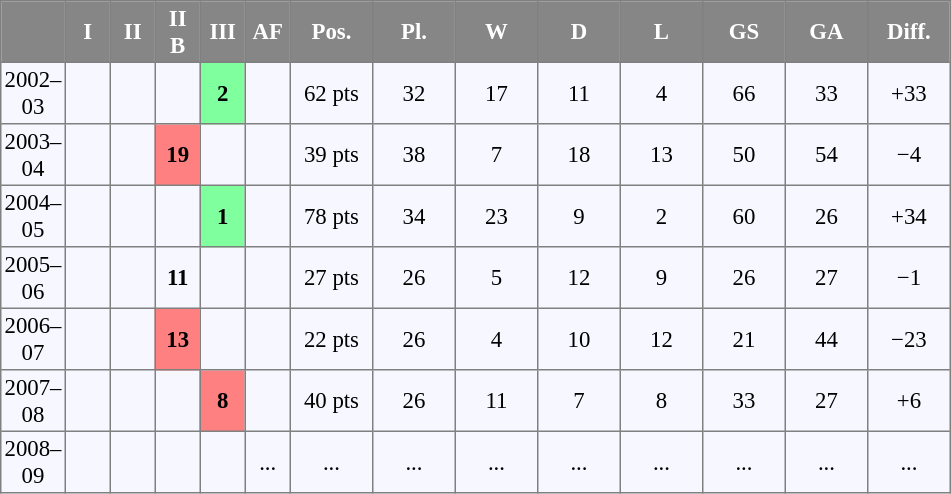<table bgcolor="#f7f8ff" cellpadding="2" cellspacing="2" border="1" style="font-size: 95%; border: gray solid 1px; border-collapse: collapse; text-align:center">
<tr bgcolor="#868686" style="color: #ffffff">
<td width="20" align="center"></td>
<td width="25" align="center"><strong>I</strong></td>
<td width="25" align="center"><strong>II</strong></td>
<td width="25" align="center"><strong>II B</strong></td>
<td width="25" align="center"><strong>III</strong></td>
<td width="25" align="center"><strong>AF</strong></td>
<td width="50" align="center"><strong>Pos.</strong></td>
<td width="50" align="center"><strong>Pl.</strong></td>
<td width="50" align="center"><strong>W</strong></td>
<td width="50" align="center"><strong>D</strong></td>
<td width="50" align="center"><strong>L</strong></td>
<td width="50" align="center"><strong>GS</strong></td>
<td width="50" align="center"><strong>GA</strong></td>
<td width="50" align="center"><strong>Diff.</strong></td>
</tr>
<tr>
<td>2002–03</td>
<td></td>
<td></td>
<td></td>
<td bgcolor="#80FF9F"><strong>2</strong></td>
<td></td>
<td>62 pts</td>
<td>32</td>
<td>17</td>
<td>11</td>
<td>4</td>
<td>66</td>
<td>33</td>
<td>+33</td>
</tr>
<tr>
<td>2003–04</td>
<td></td>
<td></td>
<td bgcolor="#FF8080"><strong>19</strong></td>
<td></td>
<td></td>
<td>39 pts</td>
<td>38</td>
<td>7</td>
<td>18</td>
<td>13</td>
<td>50</td>
<td>54</td>
<td>−4</td>
</tr>
<tr>
<td>2004–05</td>
<td></td>
<td></td>
<td></td>
<td bgcolor="#80FF9F"><strong>1</strong></td>
<td></td>
<td>78 pts</td>
<td>34</td>
<td>23</td>
<td>9</td>
<td>2</td>
<td>60</td>
<td>26</td>
<td>+34</td>
</tr>
<tr>
<td>2005–06</td>
<td></td>
<td></td>
<td><strong>11</strong></td>
<td></td>
<td></td>
<td>27 pts</td>
<td>26</td>
<td>5</td>
<td>12</td>
<td>9</td>
<td>26</td>
<td>27</td>
<td>−1</td>
</tr>
<tr>
<td>2006–07</td>
<td></td>
<td></td>
<td bgcolor="#FF8080"><strong>13</strong></td>
<td></td>
<td></td>
<td>22 pts</td>
<td>26</td>
<td>4</td>
<td>10</td>
<td>12</td>
<td>21</td>
<td>44</td>
<td>−23</td>
</tr>
<tr>
<td>2007–08</td>
<td></td>
<td></td>
<td></td>
<td bgcolor="#FF8080"><strong>8</strong></td>
<td></td>
<td>40 pts</td>
<td>26</td>
<td>11</td>
<td>7</td>
<td>8</td>
<td>33</td>
<td>27</td>
<td>+6</td>
</tr>
<tr>
<td>2008–09</td>
<td></td>
<td></td>
<td></td>
<td></td>
<td>...</td>
<td>...</td>
<td>...</td>
<td>...</td>
<td>...</td>
<td>...</td>
<td>...</td>
<td>...</td>
<td>...</td>
</tr>
</table>
